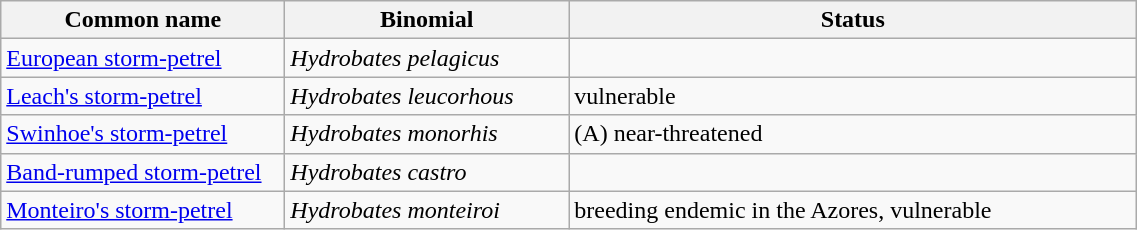<table width=60% class="wikitable">
<tr>
<th width=15%>Common name</th>
<th width=15%>Binomial</th>
<th width=30%>Status</th>
</tr>
<tr>
<td><a href='#'>European storm-petrel</a></td>
<td><em>Hydrobates pelagicus</em></td>
<td></td>
</tr>
<tr>
<td><a href='#'>Leach's storm-petrel</a></td>
<td><em>Hydrobates leucorhous</em></td>
<td>vulnerable</td>
</tr>
<tr>
<td><a href='#'>Swinhoe's storm-petrel</a></td>
<td><em>Hydrobates monorhis</em></td>
<td>(A) near-threatened</td>
</tr>
<tr>
<td><a href='#'>Band-rumped storm-petrel</a></td>
<td><em>Hydrobates castro</em></td>
<td></td>
</tr>
<tr>
<td><a href='#'>Monteiro's storm-petrel</a></td>
<td><em>Hydrobates monteiroi</em></td>
<td>breeding endemic in the Azores, vulnerable</td>
</tr>
</table>
